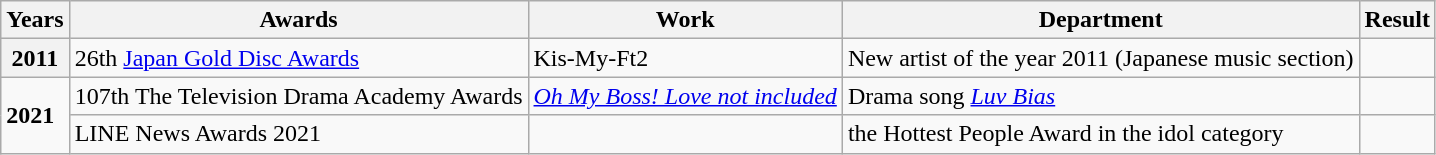<table class="wikitable">
<tr>
<th>Years</th>
<th>Awards</th>
<th>Work</th>
<th>Department</th>
<th>Result</th>
</tr>
<tr>
<th>2011</th>
<td>26th <a href='#'>Japan Gold Disc Awards</a></td>
<td>Kis-My-Ft2</td>
<td>New artist of the year 2011 (Japanese music section)</td>
<td></td>
</tr>
<tr>
<td rowspan=2><strong>2021</strong></td>
<td>107th The Television Drama Academy Awards</td>
<td><em><a href='#'>Oh My Boss! Love not included</a></em></td>
<td>Drama song <em><a href='#'>Luv Bias</a></em></td>
<td></td>
</tr>
<tr>
<td>LINE News Awards 2021</td>
<td></td>
<td>the Hottest People Award in the idol category</td>
<td></td>
</tr>
</table>
